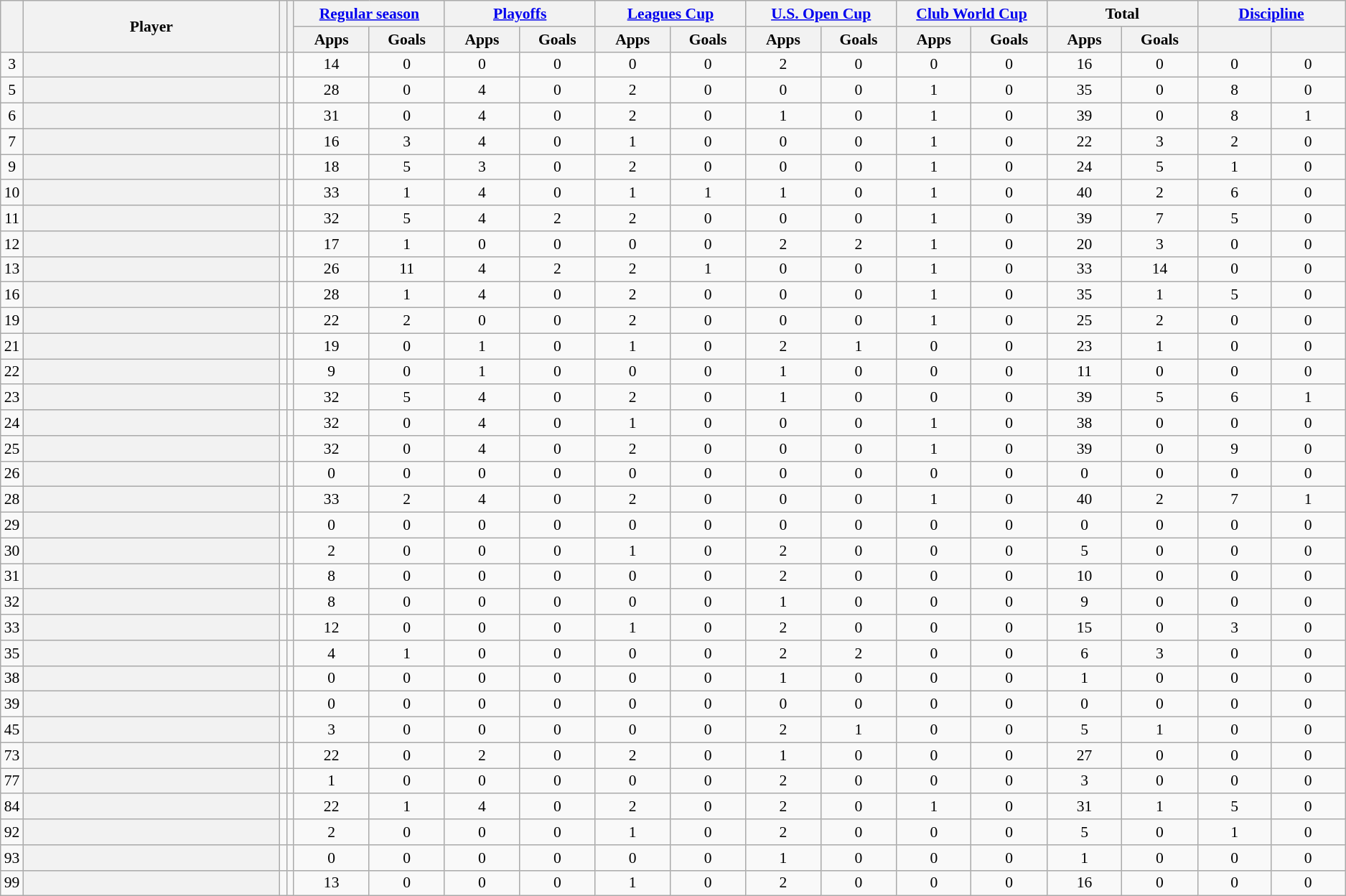<table class="wikitable plainrowheaders sortable" style="text-align:center; font-size:90%;">
<tr>
<th rowspan=2></th>
<th rowspan=2 style="width:20em"scope=col>Player</th>
<th rowspan=2></th>
<th rowspan=2></th>
<th colspan=2 style="width:10em"scope=col><a href='#'>Regular season</a></th>
<th colspan=2 style="width:10em"scope=col><a href='#'>Playoffs</a></th>
<th colspan=2 style="width:10em"scope=col><a href='#'>Leagues Cup</a></th>
<th colspan=2 style="width:10em"scope=col><a href='#'>U.S. Open Cup</a></th>
<th colspan=2 style="width:10em"scope=col><a href='#'>Club World Cup</a></th>
<th colspan=2 style="width:10em"scope=col>Total</th>
<th colspan=2 style="width:10em"scope=col><a href='#'>Discipline</a></th>
</tr>
<tr>
<th style="width:5em">Apps</th>
<th style="width:5em">Goals</th>
<th style="width:5em">Apps</th>
<th style="width:5em">Goals</th>
<th style="width:5em">Apps</th>
<th style="width:5em">Goals</th>
<th style="width:5em">Apps</th>
<th style="width:5em">Goals</th>
<th style="width:5em">Apps</th>
<th style="width:5em">Goals</th>
<th style="width:5em">Apps</th>
<th style="width:5em">Goals</th>
<th style="width:5em"></th>
<th style="width:5em"></th>
</tr>
<tr>
<td>3</td>
<th scope=row align="left"></th>
<td></td>
<td></td>
<td>14</td>
<td>0</td>
<td>0</td>
<td>0</td>
<td>0</td>
<td>0</td>
<td>2</td>
<td>0</td>
<td>0</td>
<td>0</td>
<td>16</td>
<td>0</td>
<td>0</td>
<td>0</td>
</tr>
<tr>
<td>5</td>
<th scope=row align="left"></th>
<td></td>
<td></td>
<td>28</td>
<td>0</td>
<td>4</td>
<td>0</td>
<td>2</td>
<td>0</td>
<td>0</td>
<td>0</td>
<td>1</td>
<td>0</td>
<td>35</td>
<td>0</td>
<td>8</td>
<td>0</td>
</tr>
<tr>
<td>6</td>
<th scope=row align="left"></th>
<td></td>
<td></td>
<td>31</td>
<td>0</td>
<td>4</td>
<td>0</td>
<td>2</td>
<td>0</td>
<td>1</td>
<td>0</td>
<td>1</td>
<td>0</td>
<td>39</td>
<td>0</td>
<td>8</td>
<td>1</td>
</tr>
<tr>
<td>7</td>
<th scope=row align="left"></th>
<td></td>
<td></td>
<td>16</td>
<td>3</td>
<td>4</td>
<td>0</td>
<td>1</td>
<td>0</td>
<td>0</td>
<td>0</td>
<td>1</td>
<td>0</td>
<td>22</td>
<td>3</td>
<td>2</td>
<td>0</td>
</tr>
<tr>
<td>9</td>
<th scope=row align="left"></th>
<td></td>
<td></td>
<td>18</td>
<td>5</td>
<td>3</td>
<td>0</td>
<td>2</td>
<td>0</td>
<td>0</td>
<td>0</td>
<td>1</td>
<td>0</td>
<td>24</td>
<td>5</td>
<td>1</td>
<td>0</td>
</tr>
<tr>
<td>10</td>
<th scope=row align="left"></th>
<td></td>
<td></td>
<td>33</td>
<td>1</td>
<td>4</td>
<td>0</td>
<td>1</td>
<td>1</td>
<td>1</td>
<td>0</td>
<td>1</td>
<td>0</td>
<td>40</td>
<td>2</td>
<td>6</td>
<td>0</td>
</tr>
<tr>
<td>11</td>
<th scope=row align="left"></th>
<td></td>
<td></td>
<td>32</td>
<td>5</td>
<td>4</td>
<td>2</td>
<td>2</td>
<td>0</td>
<td>0</td>
<td>0</td>
<td>1</td>
<td>0</td>
<td>39</td>
<td>7</td>
<td>5</td>
<td>0</td>
</tr>
<tr>
<td>12</td>
<th scope=row align="left"></th>
<td></td>
<td></td>
<td>17</td>
<td>1</td>
<td>0</td>
<td>0</td>
<td>0</td>
<td>0</td>
<td>2</td>
<td>2</td>
<td>1</td>
<td>0</td>
<td>20</td>
<td>3</td>
<td>0</td>
<td>0</td>
</tr>
<tr>
<td>13</td>
<th scope=row align="left"></th>
<td></td>
<td></td>
<td>26</td>
<td>11</td>
<td>4</td>
<td>2</td>
<td>2</td>
<td>1</td>
<td>0</td>
<td>0</td>
<td>1</td>
<td>0</td>
<td>33</td>
<td>14</td>
<td>0</td>
<td>0</td>
</tr>
<tr>
<td>16</td>
<th scope=row align="left"></th>
<td></td>
<td></td>
<td>28</td>
<td>1</td>
<td>4</td>
<td>0</td>
<td>2</td>
<td>0</td>
<td>0</td>
<td>0</td>
<td>1</td>
<td>0</td>
<td>35</td>
<td>1</td>
<td>5</td>
<td>0</td>
</tr>
<tr>
<td>19</td>
<th scope=row align="left"></th>
<td></td>
<td></td>
<td>22</td>
<td>2</td>
<td>0</td>
<td>0</td>
<td>2</td>
<td>0</td>
<td>0</td>
<td>0</td>
<td>1</td>
<td>0</td>
<td>25</td>
<td>2</td>
<td>0</td>
<td>0</td>
</tr>
<tr>
<td>21</td>
<th scope=row align="left"></th>
<td></td>
<td></td>
<td>19</td>
<td>0</td>
<td>1</td>
<td>0</td>
<td>1</td>
<td>0</td>
<td>2</td>
<td>1</td>
<td>0</td>
<td>0</td>
<td>23</td>
<td>1</td>
<td>0</td>
<td>0</td>
</tr>
<tr>
<td>22</td>
<th scope=row align="left"></th>
<td></td>
<td></td>
<td>9</td>
<td>0</td>
<td>1</td>
<td>0</td>
<td>0</td>
<td>0</td>
<td>1</td>
<td>0</td>
<td>0</td>
<td>0</td>
<td>11</td>
<td>0</td>
<td>0</td>
<td>0</td>
</tr>
<tr>
<td>23</td>
<th scope=row align="left"></th>
<td></td>
<td></td>
<td>32</td>
<td>5</td>
<td>4</td>
<td>0</td>
<td>2</td>
<td>0</td>
<td>1</td>
<td>0</td>
<td>0</td>
<td>0</td>
<td>39</td>
<td>5</td>
<td>6</td>
<td>1</td>
</tr>
<tr>
<td>24</td>
<th scope=row align="left"></th>
<td></td>
<td></td>
<td>32</td>
<td>0</td>
<td>4</td>
<td>0</td>
<td>1</td>
<td>0</td>
<td>0</td>
<td>0</td>
<td>1</td>
<td>0</td>
<td>38</td>
<td>0</td>
<td>0</td>
<td>0</td>
</tr>
<tr>
<td>25</td>
<th scope=row align="left"></th>
<td></td>
<td></td>
<td>32</td>
<td>0</td>
<td>4</td>
<td>0</td>
<td>2</td>
<td>0</td>
<td>0</td>
<td>0</td>
<td>1</td>
<td>0</td>
<td>39</td>
<td>0</td>
<td>9</td>
<td>0</td>
</tr>
<tr>
<td>26</td>
<th scope=row align="left"></th>
<td></td>
<td></td>
<td>0</td>
<td>0</td>
<td>0</td>
<td>0</td>
<td>0</td>
<td>0</td>
<td>0</td>
<td>0</td>
<td>0</td>
<td>0</td>
<td>0</td>
<td>0</td>
<td>0</td>
<td>0</td>
</tr>
<tr>
<td>28</td>
<th scope=row align="left"></th>
<td></td>
<td></td>
<td>33</td>
<td>2</td>
<td>4</td>
<td>0</td>
<td>2</td>
<td>0</td>
<td>0</td>
<td>0</td>
<td>1</td>
<td>0</td>
<td>40</td>
<td>2</td>
<td>7</td>
<td>1</td>
</tr>
<tr>
<td>29</td>
<th scope=row align="left"></th>
<td></td>
<td></td>
<td>0</td>
<td>0</td>
<td>0</td>
<td>0</td>
<td>0</td>
<td>0</td>
<td>0</td>
<td>0</td>
<td>0</td>
<td>0</td>
<td>0</td>
<td>0</td>
<td>0</td>
<td>0</td>
</tr>
<tr>
<td>30</td>
<th scope=row align="left"></th>
<td></td>
<td></td>
<td>2</td>
<td>0</td>
<td>0</td>
<td>0</td>
<td>1</td>
<td>0</td>
<td>2</td>
<td>0</td>
<td>0</td>
<td>0</td>
<td>5</td>
<td>0</td>
<td>0</td>
<td>0</td>
</tr>
<tr>
<td>31</td>
<th scope=row align="left"></th>
<td></td>
<td></td>
<td>8</td>
<td>0</td>
<td>0</td>
<td>0</td>
<td>0</td>
<td>0</td>
<td>2</td>
<td>0</td>
<td>0</td>
<td>0</td>
<td>10</td>
<td>0</td>
<td>0</td>
<td>0</td>
</tr>
<tr>
<td>32</td>
<th scope=row align="left"></th>
<td></td>
<td></td>
<td>8</td>
<td>0</td>
<td>0</td>
<td>0</td>
<td>0</td>
<td>0</td>
<td>1</td>
<td>0</td>
<td>0</td>
<td>0</td>
<td>9</td>
<td>0</td>
<td>0</td>
<td>0</td>
</tr>
<tr>
<td>33</td>
<th scope=row align="left"></th>
<td></td>
<td></td>
<td>12</td>
<td>0</td>
<td>0</td>
<td>0</td>
<td>1</td>
<td>0</td>
<td>2</td>
<td>0</td>
<td>0</td>
<td>0</td>
<td>15</td>
<td>0</td>
<td>3</td>
<td>0</td>
</tr>
<tr>
<td>35</td>
<th scope=row align="left"></th>
<td></td>
<td></td>
<td>4</td>
<td>1</td>
<td>0</td>
<td>0</td>
<td>0</td>
<td>0</td>
<td>2</td>
<td>2</td>
<td>0</td>
<td>0</td>
<td>6</td>
<td>3</td>
<td>0</td>
<td>0</td>
</tr>
<tr>
<td>38</td>
<th scope=row align="left"></th>
<td></td>
<td></td>
<td>0</td>
<td>0</td>
<td>0</td>
<td>0</td>
<td>0</td>
<td>0</td>
<td>1</td>
<td>0</td>
<td>0</td>
<td>0</td>
<td>1</td>
<td>0</td>
<td>0</td>
<td>0</td>
</tr>
<tr>
<td>39</td>
<th scope=row align="left"></th>
<td></td>
<td></td>
<td>0</td>
<td>0</td>
<td>0</td>
<td>0</td>
<td>0</td>
<td>0</td>
<td>0</td>
<td>0</td>
<td>0</td>
<td>0</td>
<td>0</td>
<td>0</td>
<td>0</td>
<td>0</td>
</tr>
<tr>
<td>45</td>
<th scope=row align="left"></th>
<td></td>
<td></td>
<td>3</td>
<td>0</td>
<td>0</td>
<td>0</td>
<td>0</td>
<td>0</td>
<td>2</td>
<td>1</td>
<td>0</td>
<td>0</td>
<td>5</td>
<td>1</td>
<td>0</td>
<td>0</td>
</tr>
<tr>
<td>73</td>
<th scope=row align="left"></th>
<td></td>
<td></td>
<td>22</td>
<td>0</td>
<td>2</td>
<td>0</td>
<td>2</td>
<td>0</td>
<td>1</td>
<td>0</td>
<td>0</td>
<td>0</td>
<td>27</td>
<td>0</td>
<td>0</td>
<td>0</td>
</tr>
<tr>
<td>77</td>
<th scope=row align="left"></th>
<td></td>
<td></td>
<td>1</td>
<td>0</td>
<td>0</td>
<td>0</td>
<td>0</td>
<td>0</td>
<td>2</td>
<td>0</td>
<td>0</td>
<td>0</td>
<td>3</td>
<td>0</td>
<td>0</td>
<td>0</td>
</tr>
<tr>
<td>84</td>
<th scope=row align="left"></th>
<td></td>
<td></td>
<td>22</td>
<td>1</td>
<td>4</td>
<td>0</td>
<td>2</td>
<td>0</td>
<td>2</td>
<td>0</td>
<td>1</td>
<td>0</td>
<td>31</td>
<td>1</td>
<td>5</td>
<td>0</td>
</tr>
<tr>
<td>92</td>
<th scope=row align="left"></th>
<td></td>
<td></td>
<td>2</td>
<td>0</td>
<td>0</td>
<td>0</td>
<td>1</td>
<td>0</td>
<td>2</td>
<td>0</td>
<td>0</td>
<td>0</td>
<td>5</td>
<td>0</td>
<td>1</td>
<td>0</td>
</tr>
<tr>
<td>93</td>
<th scope=row align="left"></th>
<td></td>
<td></td>
<td>0</td>
<td>0</td>
<td>0</td>
<td>0</td>
<td>0</td>
<td>0</td>
<td>1</td>
<td>0</td>
<td>0</td>
<td>0</td>
<td>1</td>
<td>0</td>
<td>0</td>
<td>0</td>
</tr>
<tr>
<td>99</td>
<th scope=row align="left"></th>
<td></td>
<td></td>
<td>13</td>
<td>0</td>
<td>0</td>
<td>0</td>
<td>1</td>
<td>0</td>
<td>2</td>
<td>0</td>
<td>0</td>
<td>0</td>
<td>16</td>
<td>0</td>
<td>0</td>
<td>0</td>
</tr>
</table>
